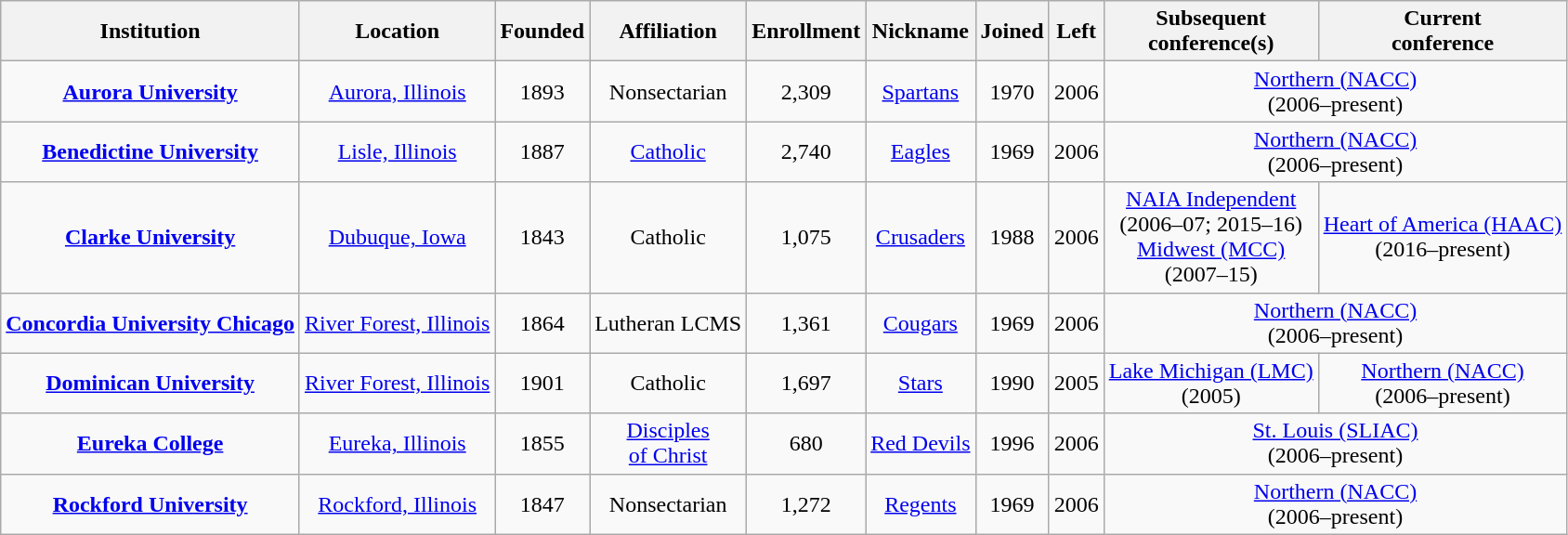<table class="wikitable sortable" style="text-align:center;">
<tr>
<th>Institution</th>
<th>Location</th>
<th>Founded</th>
<th>Affiliation</th>
<th>Enrollment</th>
<th>Nickname</th>
<th>Joined</th>
<th>Left</th>
<th>Subsequent<br>conference(s)</th>
<th>Current<br>conference</th>
</tr>
<tr>
<td><strong><a href='#'>Aurora University</a></strong></td>
<td><a href='#'>Aurora, Illinois</a></td>
<td>1893</td>
<td>Nonsectarian</td>
<td>2,309</td>
<td><a href='#'>Spartans</a></td>
<td>1970</td>
<td>2006</td>
<td colspan="2"><a href='#'>Northern (NACC)</a><br>(2006–present)</td>
</tr>
<tr>
<td><strong><a href='#'>Benedictine University</a></strong></td>
<td><a href='#'>Lisle, Illinois</a></td>
<td>1887</td>
<td><a href='#'>Catholic</a><br></td>
<td>2,740</td>
<td><a href='#'>Eagles</a></td>
<td>1969</td>
<td>2006</td>
<td colspan="2"><a href='#'>Northern (NACC)</a><br>(2006–present)</td>
</tr>
<tr>
<td><strong><a href='#'>Clarke University</a></strong></td>
<td><a href='#'>Dubuque, Iowa</a></td>
<td>1843</td>
<td>Catholic<br></td>
<td>1,075</td>
<td><a href='#'>Crusaders</a></td>
<td>1988</td>
<td>2006</td>
<td><a href='#'>NAIA Independent</a><br>(2006–07; 2015–16)<br><a href='#'>Midwest (MCC)</a><br>(2007–15)</td>
<td><a href='#'>Heart of America (HAAC)</a><br>(2016–present)</td>
</tr>
<tr>
<td><strong><a href='#'>Concordia University Chicago</a></strong></td>
<td><a href='#'>River Forest, Illinois</a></td>
<td>1864</td>
<td>Lutheran LCMS</td>
<td>1,361</td>
<td><a href='#'>Cougars</a></td>
<td>1969</td>
<td>2006</td>
<td colspan="2"><a href='#'>Northern (NACC)</a><br>(2006–present)</td>
</tr>
<tr>
<td><strong><a href='#'>Dominican University</a></strong></td>
<td><a href='#'>River Forest, Illinois</a></td>
<td>1901</td>
<td>Catholic<br></td>
<td>1,697</td>
<td><a href='#'>Stars</a></td>
<td>1990</td>
<td>2005</td>
<td><a href='#'>Lake Michigan (LMC)</a><br>(2005)</td>
<td><a href='#'>Northern (NACC)</a><br>(2006–present)</td>
</tr>
<tr>
<td><strong><a href='#'>Eureka College</a></strong></td>
<td><a href='#'>Eureka, Illinois</a></td>
<td>1855</td>
<td><a href='#'>Disciples<br>of Christ</a></td>
<td>680</td>
<td><a href='#'>Red Devils</a></td>
<td>1996</td>
<td>2006</td>
<td colspan="2"><a href='#'>St. Louis (SLIAC)</a><br>(2006–present)</td>
</tr>
<tr>
<td><strong><a href='#'>Rockford University</a></strong></td>
<td><a href='#'>Rockford, Illinois</a></td>
<td>1847</td>
<td>Nonsectarian</td>
<td>1,272</td>
<td><a href='#'>Regents</a></td>
<td>1969</td>
<td>2006</td>
<td colspan="2"><a href='#'>Northern (NACC)</a><br>(2006–present)</td>
</tr>
</table>
